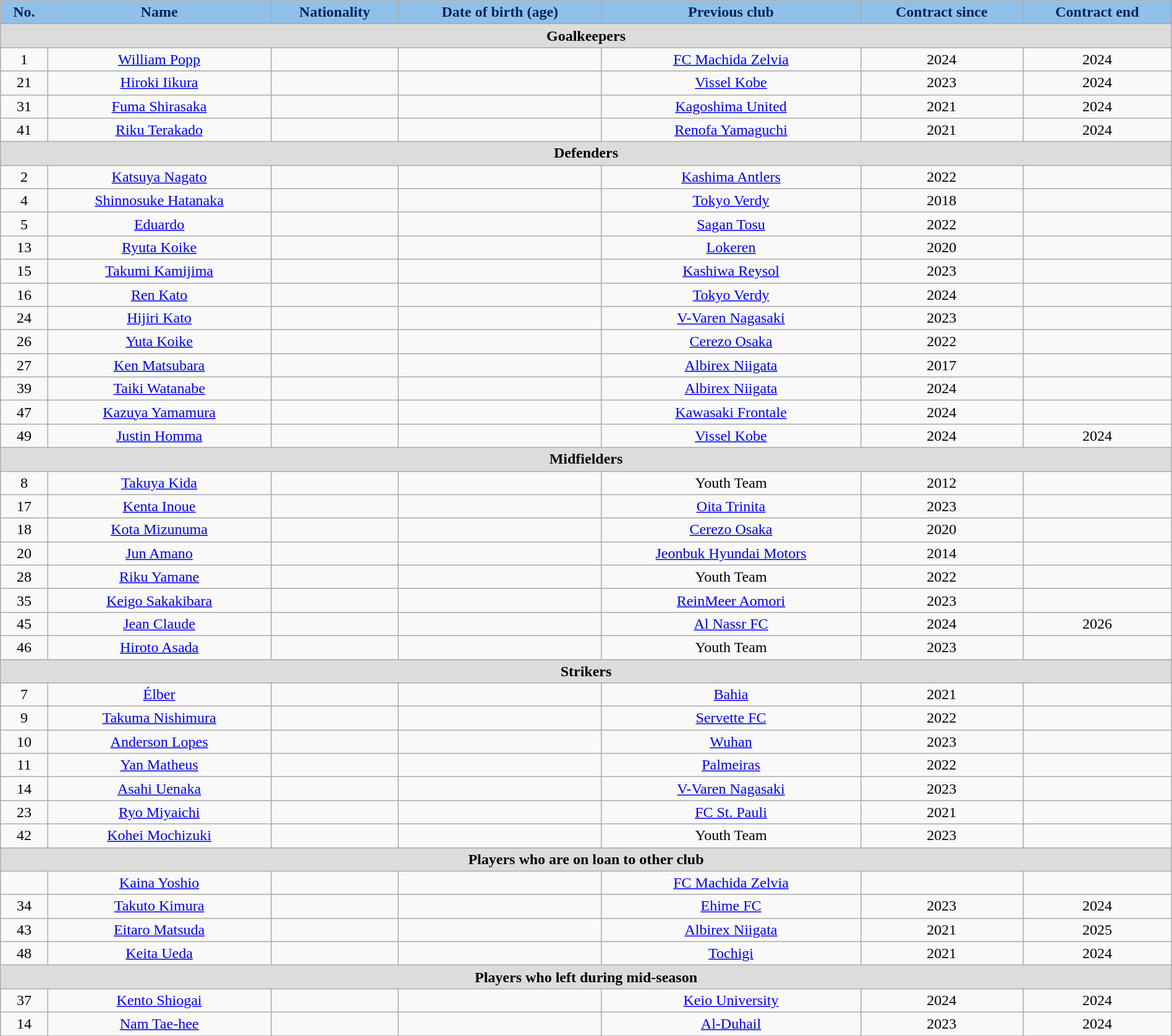<table class="wikitable" style="text-align:center; font-size:100%; width:100%;">
<tr>
<th style="background:#8FC0E9;color:#022360; text-align:center;">No.</th>
<th style="background:#8FC0E9;color:#022360; text-align:center;">Name</th>
<th style="background:#8FC0E9;color:#022360; text-align:center;">Nationality</th>
<th style="background:#8FC0E9;color:#022360; text-align:center;">Date of birth (age)</th>
<th style="background:#8FC0E9;color:#022360; text-align:center;">Previous club</th>
<th style="background:#8FC0E9;color:#022360; text-align:center;">Contract since</th>
<th style="background:#8FC0E9;color:#022360; text-align:center;">Contract end</th>
</tr>
<tr>
<th colspan="8" style="background:#dcdcdc; tepxt-align:center;">Goalkeepers</th>
</tr>
<tr>
<td>1</td>
<td><a href='#'>William Popp</a></td>
<td></td>
<td></td>
<td> <a href='#'>FC Machida Zelvia</a></td>
<td>2024</td>
<td>2024</td>
</tr>
<tr>
<td>21</td>
<td><a href='#'>Hiroki Iikura</a></td>
<td></td>
<td></td>
<td> <a href='#'>Vissel Kobe</a></td>
<td>2023</td>
<td>2024</td>
</tr>
<tr>
<td>31</td>
<td><a href='#'>Fuma Shirasaka</a></td>
<td></td>
<td></td>
<td> <a href='#'>Kagoshima United</a></td>
<td>2021</td>
<td>2024</td>
</tr>
<tr>
<td>41</td>
<td><a href='#'>Riku Terakado</a></td>
<td></td>
<td></td>
<td> <a href='#'>Renofa Yamaguchi</a></td>
<td>2021</td>
<td>2024</td>
</tr>
<tr>
<th colspan="8" style="background:#dcdcdc; tepxt-align:center;">Defenders</th>
</tr>
<tr>
<td>2</td>
<td><a href='#'>Katsuya Nagato</a></td>
<td></td>
<td></td>
<td> <a href='#'>Kashima Antlers</a></td>
<td>2022</td>
<td></td>
</tr>
<tr>
<td>4</td>
<td><a href='#'>Shinnosuke Hatanaka</a></td>
<td></td>
<td></td>
<td> <a href='#'>Tokyo Verdy</a></td>
<td>2018</td>
<td></td>
</tr>
<tr>
<td>5</td>
<td><a href='#'>Eduardo</a></td>
<td></td>
<td></td>
<td> <a href='#'>Sagan Tosu</a></td>
<td>2022</td>
<td></td>
</tr>
<tr>
<td>13</td>
<td><a href='#'>Ryuta Koike</a></td>
<td></td>
<td></td>
<td> <a href='#'>Lokeren</a></td>
<td>2020</td>
<td></td>
</tr>
<tr>
<td>15</td>
<td><a href='#'>Takumi Kamijima</a></td>
<td></td>
<td></td>
<td> <a href='#'>Kashiwa Reysol</a></td>
<td>2023</td>
<td></td>
</tr>
<tr>
<td>16</td>
<td><a href='#'>Ren Kato</a></td>
<td></td>
<td></td>
<td> <a href='#'>Tokyo Verdy</a></td>
<td>2024</td>
<td></td>
</tr>
<tr>
<td>24</td>
<td><a href='#'>Hijiri Kato</a></td>
<td></td>
<td></td>
<td> <a href='#'>V-Varen Nagasaki</a></td>
<td>2023</td>
<td></td>
</tr>
<tr>
<td>26</td>
<td><a href='#'>Yuta Koike</a></td>
<td></td>
<td></td>
<td> <a href='#'>Cerezo Osaka</a></td>
<td>2022</td>
<td></td>
</tr>
<tr>
<td>27</td>
<td><a href='#'>Ken Matsubara</a></td>
<td></td>
<td></td>
<td> <a href='#'>Albirex Niigata</a></td>
<td>2017</td>
<td></td>
</tr>
<tr>
<td>39</td>
<td><a href='#'>Taiki Watanabe</a></td>
<td></td>
<td></td>
<td> <a href='#'>Albirex Niigata</a></td>
<td>2024</td>
<td></td>
</tr>
<tr>
<td>47</td>
<td><a href='#'>Kazuya Yamamura</a></td>
<td></td>
<td></td>
<td> <a href='#'>Kawasaki Frontale</a></td>
<td>2024</td>
<td></td>
</tr>
<tr>
<td>49</td>
<td><a href='#'>Justin Homma</a></td>
<td></td>
<td></td>
<td> <a href='#'>Vissel Kobe</a></td>
<td>2024</td>
<td>2024</td>
</tr>
<tr>
<th colspan="8" style="background:#dcdcdc; tepxt-align:center;">Midfielders</th>
</tr>
<tr>
<td>8</td>
<td><a href='#'>Takuya Kida</a></td>
<td></td>
<td></td>
<td>Youth Team</td>
<td>2012</td>
<td></td>
</tr>
<tr>
<td>17</td>
<td><a href='#'>Kenta Inoue</a></td>
<td></td>
<td></td>
<td> <a href='#'>Oita Trinita</a></td>
<td>2023</td>
<td></td>
</tr>
<tr>
<td>18</td>
<td><a href='#'>Kota Mizunuma</a></td>
<td></td>
<td></td>
<td> <a href='#'>Cerezo Osaka</a></td>
<td>2020</td>
<td></td>
</tr>
<tr>
<td>20</td>
<td><a href='#'>Jun Amano</a></td>
<td></td>
<td></td>
<td> <a href='#'>Jeonbuk Hyundai Motors</a></td>
<td>2014</td>
<td></td>
</tr>
<tr>
<td>28</td>
<td><a href='#'>Riku Yamane</a></td>
<td></td>
<td></td>
<td>Youth Team</td>
<td>2022</td>
<td></td>
</tr>
<tr>
<td>35</td>
<td><a href='#'>Keigo Sakakibara</a></td>
<td></td>
<td></td>
<td> <a href='#'>ReinMeer Aomori</a></td>
<td>2023</td>
<td></td>
</tr>
<tr>
<td>45</td>
<td><a href='#'>Jean Claude</a></td>
<td></td>
<td></td>
<td> <a href='#'>Al Nassr FC</a></td>
<td>2024</td>
<td>2026</td>
</tr>
<tr>
<td>46</td>
<td><a href='#'>Hiroto Asada</a></td>
<td></td>
<td></td>
<td>Youth Team</td>
<td>2023</td>
<td></td>
</tr>
<tr>
<th colspan="8" style="background:#dcdcdc; tepxt-align:center;">Strikers</th>
</tr>
<tr>
<td>7</td>
<td><a href='#'>Élber</a></td>
<td></td>
<td></td>
<td> <a href='#'>Bahia</a></td>
<td>2021</td>
<td></td>
</tr>
<tr>
<td>9</td>
<td><a href='#'>Takuma Nishimura</a></td>
<td></td>
<td></td>
<td> <a href='#'>Servette FC</a></td>
<td>2022</td>
<td></td>
</tr>
<tr>
<td>10</td>
<td><a href='#'>Anderson Lopes</a></td>
<td></td>
<td></td>
<td> <a href='#'>Wuhan</a></td>
<td>2023</td>
<td></td>
</tr>
<tr>
<td>11</td>
<td><a href='#'>Yan Matheus</a></td>
<td></td>
<td></td>
<td> <a href='#'>Palmeiras</a></td>
<td>2022</td>
<td></td>
</tr>
<tr>
<td>14</td>
<td><a href='#'>Asahi Uenaka</a></td>
<td></td>
<td></td>
<td> <a href='#'>V-Varen Nagasaki</a></td>
<td>2023</td>
<td></td>
</tr>
<tr>
<td>23</td>
<td><a href='#'>Ryo Miyaichi</a></td>
<td></td>
<td></td>
<td> <a href='#'>FC St. Pauli</a></td>
<td>2021</td>
<td></td>
</tr>
<tr>
<td>42</td>
<td><a href='#'>Kohei Mochizuki</a></td>
<td></td>
<td></td>
<td>Youth Team</td>
<td>2023</td>
<td></td>
</tr>
<tr>
<th colspan="8" style="background:#dcdcdc; tepxt-align:center;">Players who are on loan to other club</th>
</tr>
<tr>
<td></td>
<td><a href='#'>Kaina Yoshio</a></td>
<td></td>
<td></td>
<td> <a href='#'>FC Machida Zelvia</a></td>
<td></td>
<td></td>
</tr>
<tr>
<td>34</td>
<td><a href='#'>Takuto Kimura</a></td>
<td></td>
<td></td>
<td> <a href='#'>Ehime FC</a></td>
<td>2023</td>
<td>2024</td>
</tr>
<tr>
<td>43</td>
<td><a href='#'>Eitaro Matsuda</a></td>
<td></td>
<td></td>
<td> <a href='#'>Albirex Niigata</a></td>
<td>2021</td>
<td>2025</td>
</tr>
<tr>
<td>48</td>
<td><a href='#'>Keita Ueda</a></td>
<td></td>
<td></td>
<td> <a href='#'>Tochigi</a></td>
<td>2021</td>
<td>2024</td>
</tr>
<tr>
<th colspan="8" style="background:#dcdcdc; tepxt-align:center;">Players who left during mid-season</th>
</tr>
<tr>
<td>37</td>
<td><a href='#'>Kento Shiogai</a></td>
<td></td>
<td></td>
<td> <a href='#'>Keio University</a></td>
<td>2024</td>
<td>2024</td>
</tr>
<tr>
<td>14</td>
<td><a href='#'>Nam Tae-hee</a></td>
<td></td>
<td></td>
<td> <a href='#'>Al-Duhail</a></td>
<td>2023</td>
<td>2024</td>
</tr>
<tr>
</tr>
</table>
